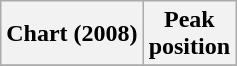<table class="wikitable sortable plainrowheaders">
<tr>
<th>Chart (2008)</th>
<th>Peak<br>position</th>
</tr>
<tr>
</tr>
</table>
